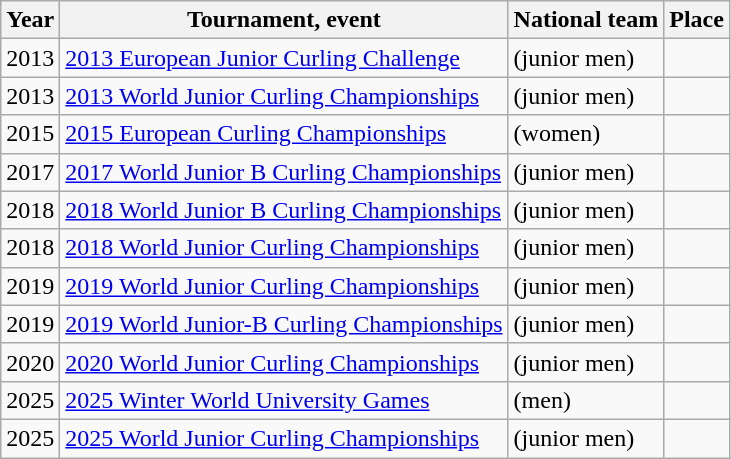<table class="wikitable">
<tr>
<th scope="col">Year</th>
<th scope="col">Tournament, event</th>
<th scope="col">National team</th>
<th scope="col">Place</th>
</tr>
<tr>
<td>2013</td>
<td><a href='#'>2013 European Junior Curling Challenge</a></td>
<td> (junior men)</td>
<td></td>
</tr>
<tr>
<td>2013</td>
<td><a href='#'>2013 World Junior Curling Championships</a></td>
<td> (junior men)</td>
<td></td>
</tr>
<tr>
<td>2015</td>
<td><a href='#'>2015 European Curling Championships</a></td>
<td> (women)</td>
<td></td>
</tr>
<tr>
<td>2017</td>
<td><a href='#'>2017 World Junior B Curling Championships</a></td>
<td> (junior men)</td>
<td></td>
</tr>
<tr>
<td>2018</td>
<td><a href='#'>2018 World Junior B Curling Championships</a></td>
<td> (junior men)</td>
<td></td>
</tr>
<tr>
<td>2018</td>
<td><a href='#'>2018 World Junior Curling Championships</a></td>
<td> (junior men)</td>
<td></td>
</tr>
<tr>
<td>2019</td>
<td><a href='#'>2019 World Junior Curling Championships</a></td>
<td> (junior men)</td>
<td></td>
</tr>
<tr>
<td>2019</td>
<td><a href='#'>2019 World Junior-B Curling Championships</a></td>
<td> (junior men)</td>
<td></td>
</tr>
<tr>
<td>2020</td>
<td><a href='#'>2020 World Junior Curling Championships</a></td>
<td> (junior men)</td>
<td></td>
</tr>
<tr>
<td>2025</td>
<td><a href='#'>2025 Winter World University Games</a></td>
<td> (men)</td>
<td></td>
</tr>
<tr>
<td>2025</td>
<td><a href='#'>2025 World Junior Curling Championships</a></td>
<td> (junior men)</td>
<td></td>
</tr>
</table>
